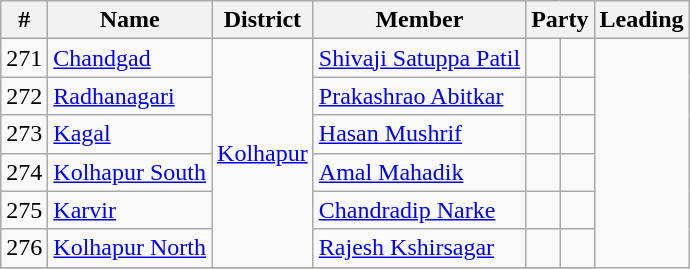<table class="wikitable">
<tr>
<th>#</th>
<th>Name</th>
<th>District</th>
<th>Member</th>
<th colspan="2">Party</th>
<th colspan=2>Leading<br></th>
</tr>
<tr>
<td>271</td>
<td><a href='#'>Chandgad</a></td>
<td rowspan="6"><a href='#'>Kolhapur</a></td>
<td><a href='#'>Shivaji Satuppa Patil</a></td>
<td></td>
<td></td>
</tr>
<tr>
<td>272</td>
<td><a href='#'>Radhanagari</a></td>
<td><a href='#'>Prakashrao Abitkar</a></td>
<td></td>
<td></td>
</tr>
<tr>
<td>273</td>
<td><a href='#'>Kagal</a></td>
<td><a href='#'>Hasan Mushrif</a></td>
<td></td>
<td></td>
</tr>
<tr>
<td>274</td>
<td><a href='#'>Kolhapur South</a></td>
<td><a href='#'>Amal Mahadik</a></td>
<td></td>
<td></td>
</tr>
<tr>
<td>275</td>
<td><a href='#'>Karvir</a></td>
<td><a href='#'>Chandradip Narke</a></td>
<td></td>
<td></td>
</tr>
<tr>
<td>276</td>
<td><a href='#'>Kolhapur North</a></td>
<td><a href='#'>Rajesh Kshirsagar</a></td>
<td></td>
<td></td>
</tr>
<tr>
</tr>
</table>
